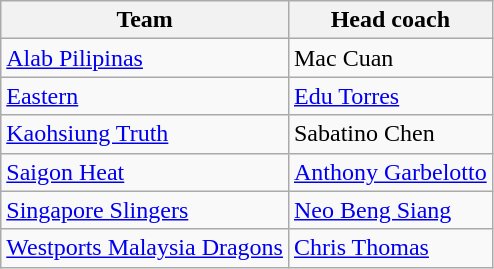<table class=wikitable>
<tr>
<th>Team</th>
<th>Head coach</th>
</tr>
<tr>
<td><a href='#'>Alab Pilipinas</a></td>
<td> Mac Cuan</td>
</tr>
<tr>
<td><a href='#'>Eastern</a></td>
<td> <a href='#'>Edu Torres</a></td>
</tr>
<tr>
<td><a href='#'>Kaohsiung Truth</a></td>
<td> Sabatino Chen</td>
</tr>
<tr>
<td><a href='#'>Saigon Heat</a></td>
<td> <a href='#'>Anthony Garbelotto</a></td>
</tr>
<tr>
<td><a href='#'>Singapore Slingers</a></td>
<td> <a href='#'>Neo Beng Siang</a></td>
</tr>
<tr>
<td><a href='#'>Westports Malaysia Dragons</a></td>
<td> <a href='#'>Chris Thomas</a></td>
</tr>
</table>
